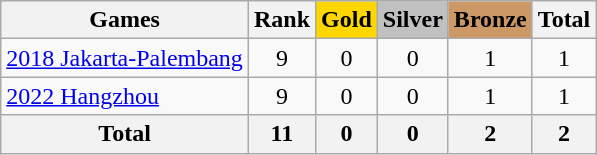<table class="wikitable sortable" style="text-align:center">
<tr>
<th>Games</th>
<th>Rank</th>
<th style="background-color:gold;">Gold</th>
<th style="background-color:silver;">Silver</th>
<th style="background-color:#c96;">Bronze</th>
<th>Total</th>
</tr>
<tr>
<td align=left><a href='#'>2018 Jakarta-Palembang</a></td>
<td>9</td>
<td>0</td>
<td>0</td>
<td>1</td>
<td>1</td>
</tr>
<tr>
<td align=left><a href='#'>2022 Hangzhou</a></td>
<td>9</td>
<td>0</td>
<td>0</td>
<td>1</td>
<td>1</td>
</tr>
<tr>
<th>Total</th>
<th>11</th>
<th>0</th>
<th>0</th>
<th>2</th>
<th>2</th>
</tr>
</table>
